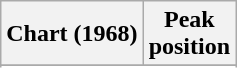<table class="wikitable plainrowheaders sortable" style="text-align:center;">
<tr>
<th>Chart (1968)</th>
<th>Peak<br>position</th>
</tr>
<tr>
</tr>
<tr>
</tr>
</table>
